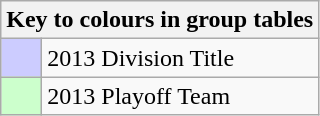<table class="wikitable" style="text-align: center;">
<tr>
<th colspan=3>Key to colours in group tables</th>
</tr>
<tr>
<td bgcolor=#CCCCFF style="width: 20px;"></td>
<td align=left>2013 Division Title</td>
</tr>
<tr>
<td bgcolor=#CCFFCC style="width: 20px;"></td>
<td align=left>2013 Playoff Team</td>
</tr>
</table>
